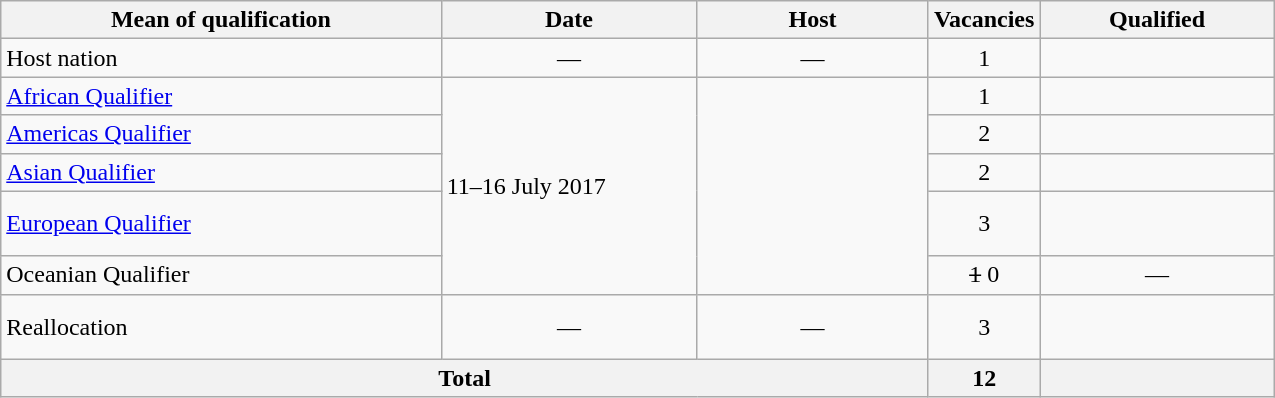<table class="wikitable" width=850>
<tr>
<th width=36%>Mean of qualification</th>
<th width=21%>Date</th>
<th width=19%>Host</th>
<th width=5%>Vacancies</th>
<th width=19%>Qualified</th>
</tr>
<tr>
<td>Host nation</td>
<td style="text-align:center;">—</td>
<td style="text-align:center;">—</td>
<td style="text-align:center;">1</td>
<td></td>
</tr>
<tr>
<td><a href='#'>African Qualifier</a></td>
<td rowspan=5>11–16 July 2017</td>
<td rowspan=5></td>
<td style="text-align:center;">1</td>
<td></td>
</tr>
<tr>
<td><a href='#'>Americas Qualifier</a></td>
<td style="text-align:center;">2</td>
<td> <br> </td>
</tr>
<tr>
<td><a href='#'>Asian Qualifier</a></td>
<td style="text-align:center;">2</td>
<td><br> </td>
</tr>
<tr>
<td><a href='#'>European Qualifier</a></td>
<td style="text-align:center;">3</td>
<td><br><br></td>
</tr>
<tr>
<td>Oceanian Qualifier</td>
<td style="text-align:center;"><s>1</s> 0</td>
<td style="text-align:center;">—</td>
</tr>
<tr>
<td>Reallocation</td>
<td style="text-align:center;">—</td>
<td style="text-align:center;">—</td>
<td style="text-align:center;">3</td>
<td><br><br></td>
</tr>
<tr>
<th colspan="3">Total</th>
<th>12</th>
<th></th>
</tr>
</table>
